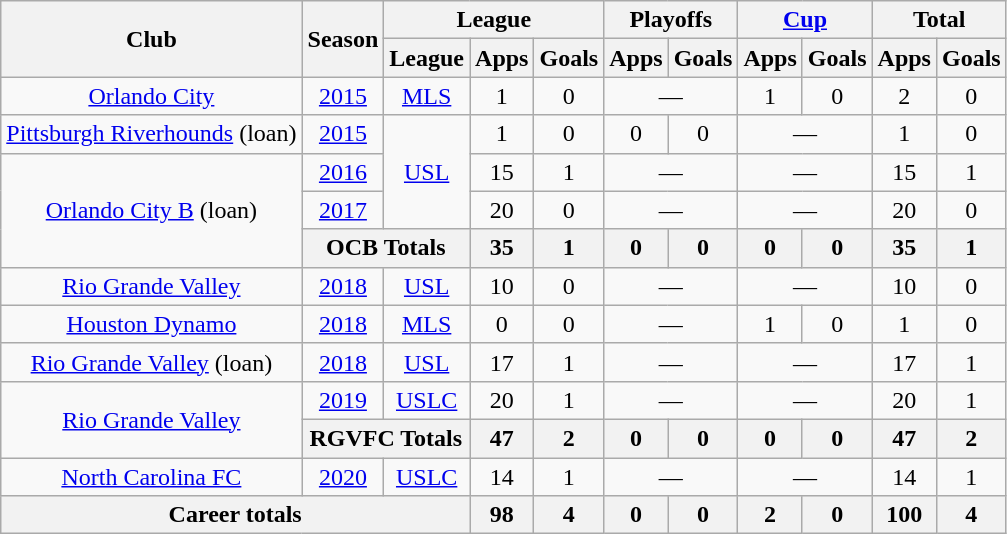<table class="wikitable" Style="text-align: center">
<tr>
<th rowspan="2">Club</th>
<th rowspan="2">Season</th>
<th colspan="3">League</th>
<th colspan="2">Playoffs</th>
<th colspan="2"><a href='#'>Cup</a></th>
<th colspan="2">Total</th>
</tr>
<tr>
<th>League</th>
<th>Apps</th>
<th>Goals</th>
<th>Apps</th>
<th>Goals</th>
<th>Apps</th>
<th>Goals</th>
<th>Apps</th>
<th>Goals</th>
</tr>
<tr>
<td><a href='#'>Orlando City</a></td>
<td><a href='#'>2015</a></td>
<td><a href='#'>MLS</a></td>
<td>1</td>
<td>0</td>
<td colspan="2">—</td>
<td>1</td>
<td>0</td>
<td>2</td>
<td>0</td>
</tr>
<tr>
<td><a href='#'>Pittsburgh Riverhounds</a> (loan)</td>
<td><a href='#'>2015</a></td>
<td rowspan="3"><a href='#'>USL</a></td>
<td>1</td>
<td>0</td>
<td>0</td>
<td>0</td>
<td colspan="2">—</td>
<td>1</td>
<td>0</td>
</tr>
<tr>
<td rowspan="3"><a href='#'>Orlando City B</a> (loan)</td>
<td><a href='#'>2016</a></td>
<td>15</td>
<td>1</td>
<td colspan="2">—</td>
<td colspan="2">—</td>
<td>15</td>
<td>1</td>
</tr>
<tr>
<td><a href='#'>2017</a></td>
<td>20</td>
<td>0</td>
<td colspan="2">—</td>
<td colspan="2">—</td>
<td>20</td>
<td>0</td>
</tr>
<tr>
<th colspan="2">OCB Totals</th>
<th>35</th>
<th>1</th>
<th>0</th>
<th>0</th>
<th>0</th>
<th>0</th>
<th>35</th>
<th>1</th>
</tr>
<tr>
<td><a href='#'>Rio Grande Valley</a></td>
<td><a href='#'>2018</a></td>
<td><a href='#'>USL</a></td>
<td>10</td>
<td>0</td>
<td colspan="2">—</td>
<td colspan="2">—</td>
<td>10</td>
<td>0</td>
</tr>
<tr>
<td><a href='#'>Houston Dynamo</a></td>
<td><a href='#'>2018</a></td>
<td><a href='#'>MLS</a></td>
<td>0</td>
<td>0</td>
<td colspan="2">—</td>
<td>1</td>
<td>0</td>
<td>1</td>
<td>0</td>
</tr>
<tr>
<td><a href='#'>Rio Grande Valley</a> (loan)</td>
<td><a href='#'>2018</a></td>
<td><a href='#'>USL</a></td>
<td>17</td>
<td>1</td>
<td colspan="2">—</td>
<td colspan="2">—</td>
<td>17</td>
<td>1</td>
</tr>
<tr>
<td rowspan="2"><a href='#'>Rio Grande Valley</a></td>
<td><a href='#'>2019</a></td>
<td><a href='#'>USLC</a></td>
<td>20</td>
<td>1</td>
<td colspan="2">—</td>
<td colspan="2">—</td>
<td>20</td>
<td>1</td>
</tr>
<tr>
<th colspan="2">RGVFC Totals</th>
<th>47</th>
<th>2</th>
<th>0</th>
<th>0</th>
<th>0</th>
<th>0</th>
<th>47</th>
<th>2</th>
</tr>
<tr>
<td><a href='#'>North Carolina FC</a></td>
<td><a href='#'>2020</a></td>
<td><a href='#'>USLC</a></td>
<td>14</td>
<td>1</td>
<td colspan="2">—</td>
<td colspan="2">—</td>
<td>14</td>
<td>1</td>
</tr>
<tr>
<th colspan="3">Career totals</th>
<th>98</th>
<th>4</th>
<th>0</th>
<th>0</th>
<th>2</th>
<th>0</th>
<th>100</th>
<th>4</th>
</tr>
</table>
